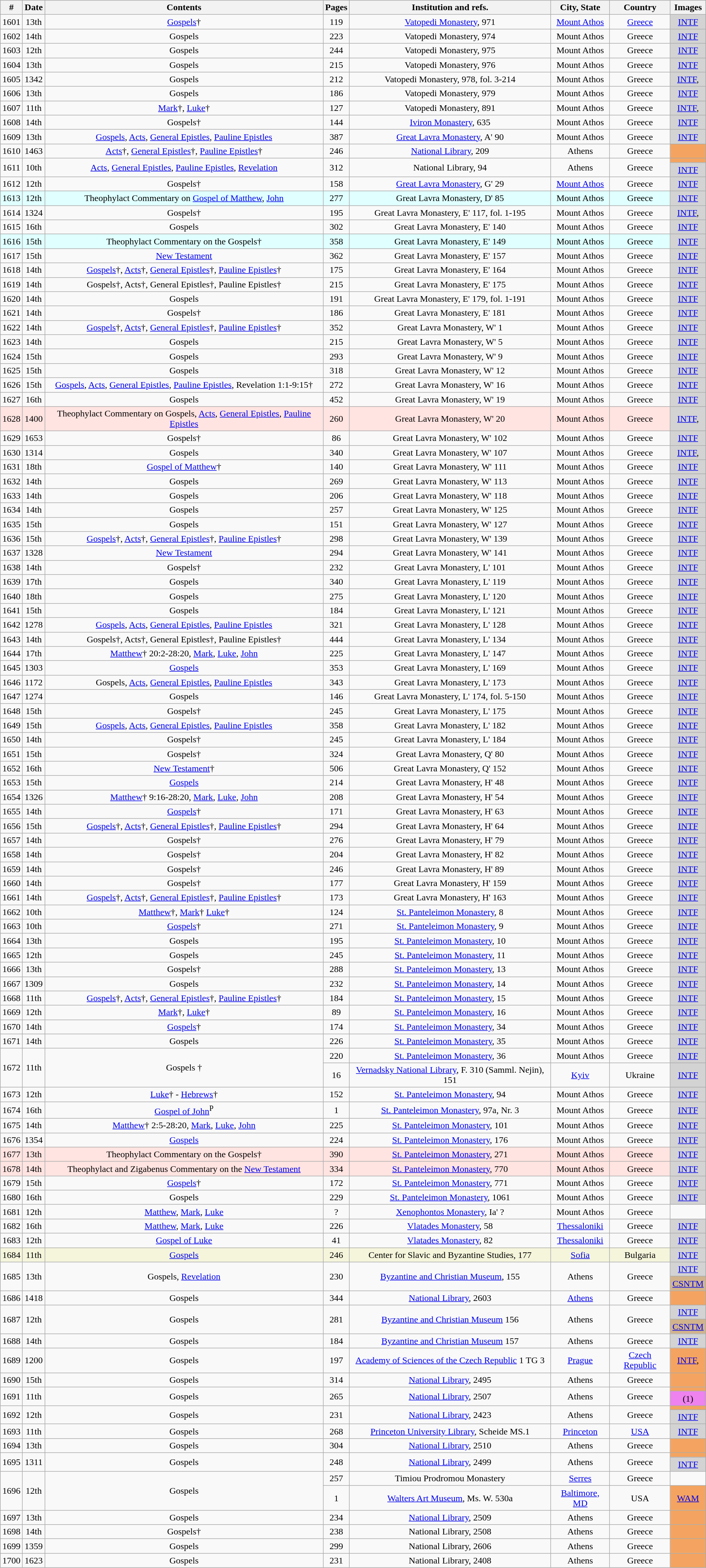<table class="wikitable sortable" style="text-align:center">
<tr>
<th>#</th>
<th>Date</th>
<th>Contents</th>
<th>Pages</th>
<th>Institution and refs.</th>
<th>City, State</th>
<th>Country</th>
<th>Images</th>
</tr>
<tr>
<td>1601</td>
<td>13th</td>
<td><a href='#'>Gospels</a>†</td>
<td>119</td>
<td><a href='#'>Vatopedi Monastery</a>, 971</td>
<td><a href='#'>Mount Athos</a></td>
<td><a href='#'>Greece</a></td>
<td bgcolor="lightgray"><a href='#'>INTF</a></td>
</tr>
<tr>
<td>1602</td>
<td>14th</td>
<td>Gospels</td>
<td>223</td>
<td>Vatopedi Monastery, 974</td>
<td>Mount Athos</td>
<td>Greece</td>
<td bgcolor="lightgray"><a href='#'>INTF</a></td>
</tr>
<tr>
<td>1603</td>
<td>12th</td>
<td>Gospels</td>
<td>244</td>
<td>Vatopedi Monastery, 975</td>
<td>Mount Athos</td>
<td>Greece</td>
<td bgcolor="lightgray"><a href='#'>INTF</a></td>
</tr>
<tr>
<td>1604</td>
<td>13th</td>
<td>Gospels</td>
<td>215</td>
<td>Vatopedi Monastery, 976</td>
<td>Mount Athos</td>
<td>Greece</td>
<td bgcolor="lightgray"><a href='#'>INTF</a></td>
</tr>
<tr>
<td>1605</td>
<td>1342</td>
<td>Gospels</td>
<td>212</td>
<td>Vatopedi Monastery, 978, fol. 3-214</td>
<td>Mount Athos</td>
<td>Greece</td>
<td bgcolor="lightgray"><a href='#'>INTF</a>, </td>
</tr>
<tr>
<td>1606</td>
<td>13th</td>
<td>Gospels</td>
<td>186</td>
<td>Vatopedi Monastery, 979</td>
<td>Mount Athos</td>
<td>Greece</td>
<td bgcolor="lightgray"><a href='#'>INTF</a></td>
</tr>
<tr>
<td>1607</td>
<td>11th</td>
<td><a href='#'>Mark</a>†, <a href='#'>Luke</a>†</td>
<td>127</td>
<td>Vatopedi Monastery, 891</td>
<td>Mount Athos</td>
<td>Greece</td>
<td bgcolor="lightgray"><a href='#'>INTF</a>, </td>
</tr>
<tr>
<td>1608</td>
<td>14th</td>
<td>Gospels†</td>
<td>144</td>
<td><a href='#'>Iviron Monastery</a>, 635</td>
<td>Mount Athos</td>
<td>Greece</td>
<td bgcolor="lightgray"><a href='#'>INTF</a></td>
</tr>
<tr>
<td>1609</td>
<td>13th</td>
<td><a href='#'>Gospels</a>, <a href='#'>Acts</a>, <a href='#'>General Epistles</a>, <a href='#'>Pauline Epistles</a></td>
<td>387</td>
<td><a href='#'>Great Lavra Monastery</a>, A' 90</td>
<td>Mount Athos</td>
<td>Greece</td>
<td bgcolor="lightgray"><a href='#'>INTF</a></td>
</tr>
<tr>
<td>1610</td>
<td>1463</td>
<td><a href='#'>Acts</a>†, <a href='#'>General Epistles</a>†, <a href='#'>Pauline Epistles</a>†</td>
<td>246</td>
<td><a href='#'>National Library</a>, 209</td>
<td>Athens</td>
<td>Greece</td>
<td bgcolor="sandybrown"></td>
</tr>
<tr>
<td rowspan=2>1611</td>
<td rowspan=2>10th</td>
<td rowspan=2><a href='#'>Acts</a>, <a href='#'>General Epistles</a>, <a href='#'>Pauline Epistles</a>, <a href='#'>Revelation</a></td>
<td rowspan=2>312</td>
<td rowspan=2>National Library, 94</td>
<td rowspan=2>Athens</td>
<td rowspan=2>Greece</td>
<td bgcolor="sandybrown"></td>
</tr>
<tr>
<td bgcolor="lightgray"><a href='#'>INTF</a></td>
</tr>
<tr>
<td>1612</td>
<td>12th</td>
<td>Gospels†</td>
<td>158</td>
<td><a href='#'>Great Lavra Monastery</a>, G' 29</td>
<td><a href='#'>Mount Athos</a></td>
<td>Greece</td>
<td bgcolor="lightgray"><a href='#'>INTF</a></td>
</tr>
<tr bgcolor="LightCyan">
<td>1613</td>
<td>12th</td>
<td>Theophylact Commentary on <a href='#'>Gospel of Matthew</a>, <a href='#'>John</a></td>
<td>277</td>
<td>Great Lavra Monastery, D' 85</td>
<td>Mount Athos</td>
<td>Greece</td>
<td bgcolor="lightgray"><a href='#'>INTF</a></td>
</tr>
<tr>
<td>1614</td>
<td>1324</td>
<td>Gospels†</td>
<td>195</td>
<td>Great Lavra Monastery, E' 117, fol. 1-195</td>
<td>Mount Athos</td>
<td>Greece</td>
<td bgcolor="lightgray"><a href='#'>INTF</a>, </td>
</tr>
<tr>
<td>1615</td>
<td>16th</td>
<td>Gospels</td>
<td>302</td>
<td>Great Lavra Monastery, E' 140</td>
<td>Mount Athos</td>
<td>Greece</td>
<td bgcolor="lightgray"><a href='#'>INTF</a></td>
</tr>
<tr bgcolor="LightCyan">
<td>1616</td>
<td>15th</td>
<td>Theophylact Commentary on the Gospels†</td>
<td>358</td>
<td>Great Lavra Monastery, E' 149</td>
<td>Mount Athos</td>
<td>Greece</td>
<td bgcolor="lightgray"><a href='#'>INTF</a></td>
</tr>
<tr>
<td>1617</td>
<td>15th</td>
<td><a href='#'>New Testament</a></td>
<td>362</td>
<td>Great Lavra Monastery, E' 157</td>
<td>Mount Athos</td>
<td>Greece</td>
<td bgcolor="lightgray"><a href='#'>INTF</a></td>
</tr>
<tr>
<td>1618</td>
<td>14th</td>
<td><a href='#'>Gospels</a>†, <a href='#'>Acts</a>†, <a href='#'>General Epistles</a>†, <a href='#'>Pauline Epistles</a>†</td>
<td>175</td>
<td>Great Lavra Monastery, E' 164</td>
<td>Mount Athos</td>
<td>Greece</td>
<td bgcolor="lightgray"><a href='#'>INTF</a></td>
</tr>
<tr>
<td>1619</td>
<td>14th</td>
<td>Gospels†, Acts†, General Epistles†, Pauline Epistles†</td>
<td>215</td>
<td>Great Lavra Monastery, E' 175</td>
<td>Mount Athos</td>
<td>Greece</td>
<td bgcolor="lightgray"><a href='#'>INTF</a></td>
</tr>
<tr>
<td>1620</td>
<td>14th</td>
<td>Gospels</td>
<td>191</td>
<td>Great Lavra Monastery, E' 179, fol. 1-191</td>
<td>Mount Athos</td>
<td>Greece</td>
<td bgcolor="lightgray"><a href='#'>INTF</a></td>
</tr>
<tr>
<td>1621</td>
<td>14th</td>
<td>Gospels†</td>
<td>186</td>
<td>Great Lavra Monastery, E' 181</td>
<td>Mount Athos</td>
<td>Greece</td>
<td bgcolor="lightgray"><a href='#'>INTF</a></td>
</tr>
<tr>
<td>1622</td>
<td>14th</td>
<td><a href='#'>Gospels</a>†, <a href='#'>Acts</a>†, <a href='#'>General Epistles</a>†, <a href='#'>Pauline Epistles</a>†</td>
<td>352</td>
<td>Great Lavra Monastery, W' 1</td>
<td>Mount Athos</td>
<td>Greece</td>
<td bgcolor="lightgray"><a href='#'>INTF</a></td>
</tr>
<tr>
<td>1623</td>
<td>14th</td>
<td>Gospels</td>
<td>215</td>
<td>Great Lavra Monastery, W' 5</td>
<td>Mount Athos</td>
<td>Greece</td>
<td bgcolor="lightgray"><a href='#'>INTF</a></td>
</tr>
<tr>
<td>1624</td>
<td>15th</td>
<td>Gospels</td>
<td>293</td>
<td>Great Lavra Monastery, W' 9</td>
<td>Mount Athos</td>
<td>Greece</td>
<td bgcolor="lightgray"><a href='#'>INTF</a></td>
</tr>
<tr>
<td>1625</td>
<td>15th</td>
<td>Gospels</td>
<td>318</td>
<td>Great Lavra Monastery, W' 12</td>
<td>Mount Athos</td>
<td>Greece</td>
<td bgcolor="lightgray"><a href='#'>INTF</a></td>
</tr>
<tr>
<td>1626</td>
<td>15th</td>
<td><a href='#'>Gospels</a>, <a href='#'>Acts</a>, <a href='#'>General Epistles</a>, <a href='#'>Pauline Epistles</a>, Revelation 1:1-9:15†</td>
<td>272</td>
<td>Great Lavra Monastery, W' 16</td>
<td>Mount Athos</td>
<td>Greece</td>
<td bgcolor="lightgray"><a href='#'>INTF</a></td>
</tr>
<tr>
<td>1627</td>
<td>16th</td>
<td>Gospels</td>
<td>452</td>
<td>Great Lavra Monastery, W' 19</td>
<td>Mount Athos</td>
<td>Greece</td>
<td bgcolor="lightgray"><a href='#'>INTF</a></td>
</tr>
<tr bgcolor="MistyRose">
<td>1628</td>
<td>1400</td>
<td>Theophylact Commentary on Gospels, <a href='#'>Acts</a>, <a href='#'>General Epistles</a>, <a href='#'>Pauline Epistles</a></td>
<td>260</td>
<td>Great Lavra Monastery, W' 20</td>
<td>Mount Athos</td>
<td>Greece</td>
<td bgcolor="lightgray"><a href='#'>INTF</a>, </td>
</tr>
<tr>
<td>1629</td>
<td>1653</td>
<td>Gospels†</td>
<td>86</td>
<td>Great Lavra Monastery, W' 102</td>
<td>Mount Athos</td>
<td>Greece</td>
<td bgcolor="lightgray"><a href='#'>INTF</a></td>
</tr>
<tr>
<td>1630</td>
<td>1314</td>
<td>Gospels</td>
<td>340</td>
<td>Great Lavra Monastery, W' 107</td>
<td>Mount Athos</td>
<td>Greece</td>
<td bgcolor="lightgray"><a href='#'>INTF</a>, </td>
</tr>
<tr>
<td>1631</td>
<td>18th</td>
<td><a href='#'>Gospel of Matthew</a>†</td>
<td>140</td>
<td>Great Lavra Monastery, W' 111</td>
<td>Mount Athos</td>
<td>Greece</td>
<td bgcolor="lightgray"><a href='#'>INTF</a></td>
</tr>
<tr>
<td>1632</td>
<td>14th</td>
<td>Gospels</td>
<td>269</td>
<td>Great Lavra Monastery, W' 113</td>
<td>Mount Athos</td>
<td>Greece</td>
<td bgcolor="lightgray"><a href='#'>INTF</a></td>
</tr>
<tr>
<td>1633</td>
<td>14th</td>
<td>Gospels</td>
<td>206</td>
<td>Great Lavra Monastery, W' 118</td>
<td>Mount Athos</td>
<td>Greece</td>
<td bgcolor="lightgray"><a href='#'>INTF</a></td>
</tr>
<tr>
<td>1634</td>
<td>14th</td>
<td>Gospels</td>
<td>257</td>
<td>Great Lavra Monastery, W' 125</td>
<td>Mount Athos</td>
<td>Greece</td>
<td bgcolor="lightgray"><a href='#'>INTF</a></td>
</tr>
<tr>
<td>1635</td>
<td>15th</td>
<td>Gospels</td>
<td>151</td>
<td>Great Lavra Monastery, W' 127</td>
<td>Mount Athos</td>
<td>Greece</td>
<td bgcolor="lightgray"><a href='#'>INTF</a></td>
</tr>
<tr>
<td>1636</td>
<td>15th</td>
<td><a href='#'>Gospels</a>†, <a href='#'>Acts</a>†, <a href='#'>General Epistles</a>†, <a href='#'>Pauline Epistles</a>†</td>
<td>298</td>
<td>Great Lavra Monastery, W' 139</td>
<td>Mount Athos</td>
<td>Greece</td>
<td bgcolor="lightgray"><a href='#'>INTF</a></td>
</tr>
<tr>
<td>1637</td>
<td>1328</td>
<td><a href='#'>New Testament</a></td>
<td>294</td>
<td>Great Lavra Monastery, W' 141</td>
<td>Mount Athos</td>
<td>Greece</td>
<td bgcolor="lightgray"><a href='#'>INTF</a></td>
</tr>
<tr>
<td>1638</td>
<td>14th</td>
<td>Gospels†</td>
<td>232</td>
<td>Great Lavra Monastery, L' 101</td>
<td>Mount Athos</td>
<td>Greece</td>
<td bgcolor="lightgray"><a href='#'>INTF</a></td>
</tr>
<tr>
<td>1639</td>
<td>17th</td>
<td>Gospels</td>
<td>340</td>
<td>Great Lavra Monastery, L' 119</td>
<td>Mount Athos</td>
<td>Greece</td>
<td bgcolor="lightgray"><a href='#'>INTF</a></td>
</tr>
<tr>
<td>1640</td>
<td>18th</td>
<td>Gospels</td>
<td>275</td>
<td>Great Lavra Monastery, L' 120</td>
<td>Mount Athos</td>
<td>Greece</td>
<td bgcolor="lightgray"><a href='#'>INTF</a></td>
</tr>
<tr>
<td>1641</td>
<td>15th</td>
<td>Gospels</td>
<td>184</td>
<td>Great Lavra Monastery, L' 121</td>
<td>Mount Athos</td>
<td>Greece</td>
<td bgcolor="lightgray"><a href='#'>INTF</a></td>
</tr>
<tr>
<td>1642</td>
<td>1278</td>
<td><a href='#'>Gospels</a>, <a href='#'>Acts</a>, <a href='#'>General Epistles</a>, <a href='#'>Pauline Epistles</a></td>
<td>321</td>
<td>Great Lavra Monastery, L' 128</td>
<td>Mount Athos</td>
<td>Greece</td>
<td bgcolor="lightgray"><a href='#'>INTF</a></td>
</tr>
<tr>
<td>1643</td>
<td>14th</td>
<td>Gospels†, Acts†, General Epistles†, Pauline Epistles†</td>
<td>444</td>
<td>Great Lavra Monastery, L' 134</td>
<td>Mount Athos</td>
<td>Greece</td>
<td bgcolor="lightgray"><a href='#'>INTF</a></td>
</tr>
<tr>
<td>1644</td>
<td>17th</td>
<td><a href='#'>Matthew</a>† 20:2-28:20, <a href='#'>Mark</a>, <a href='#'>Luke</a>, <a href='#'>John</a></td>
<td>225</td>
<td>Great Lavra Monastery, L' 147</td>
<td>Mount Athos</td>
<td>Greece</td>
<td bgcolor="lightgray"><a href='#'>INTF</a></td>
</tr>
<tr>
<td>1645</td>
<td>1303</td>
<td><a href='#'>Gospels</a></td>
<td>353</td>
<td>Great Lavra Monastery, L' 169</td>
<td>Mount Athos</td>
<td>Greece</td>
<td bgcolor="lightgray"><a href='#'>INTF</a></td>
</tr>
<tr>
<td>1646</td>
<td>1172</td>
<td>Gospels, <a href='#'>Acts</a>, <a href='#'>General Epistles</a>, <a href='#'>Pauline Epistles</a></td>
<td>343</td>
<td>Great Lavra Monastery, L' 173</td>
<td>Mount Athos</td>
<td>Greece</td>
<td bgcolor="lightgray"><a href='#'>INTF</a></td>
</tr>
<tr>
<td>1647</td>
<td>1274</td>
<td>Gospels</td>
<td>146</td>
<td>Great Lavra Monastery, L' 174, fol. 5-150</td>
<td>Mount Athos</td>
<td>Greece</td>
<td bgcolor="lightgray"><a href='#'>INTF</a></td>
</tr>
<tr>
<td>1648</td>
<td>15th</td>
<td>Gospels†</td>
<td>245</td>
<td>Great Lavra Monastery, L' 175</td>
<td>Mount Athos</td>
<td>Greece</td>
<td bgcolor="lightgray"><a href='#'>INTF</a></td>
</tr>
<tr>
<td>1649</td>
<td>15th</td>
<td><a href='#'>Gospels</a>, <a href='#'>Acts</a>, <a href='#'>General Epistles</a>, <a href='#'>Pauline Epistles</a></td>
<td>358</td>
<td>Great Lavra Monastery, L' 182</td>
<td>Mount Athos</td>
<td>Greece</td>
<td bgcolor="lightgray"><a href='#'>INTF</a></td>
</tr>
<tr>
<td>1650</td>
<td>14th</td>
<td>Gospels†</td>
<td>245</td>
<td>Great Lavra Monastery, L' 184</td>
<td>Mount Athos</td>
<td>Greece</td>
<td bgcolor="lightgray"><a href='#'>INTF</a></td>
</tr>
<tr>
<td>1651</td>
<td>15th</td>
<td>Gospels†</td>
<td>324</td>
<td>Great Lavra Monastery, Q' 80</td>
<td>Mount Athos</td>
<td>Greece</td>
<td bgcolor="lightgray"><a href='#'>INTF</a></td>
</tr>
<tr>
<td>1652</td>
<td>16th</td>
<td><a href='#'>New Testament</a>†</td>
<td>506</td>
<td>Great Lavra Monastery, Q' 152</td>
<td>Mount Athos</td>
<td>Greece</td>
<td bgcolor="lightgray"><a href='#'>INTF</a></td>
</tr>
<tr>
<td>1653</td>
<td>15th</td>
<td><a href='#'>Gospels</a></td>
<td>214</td>
<td>Great Lavra Monastery, H' 48</td>
<td>Mount Athos</td>
<td>Greece</td>
<td bgcolor="lightgray"><a href='#'>INTF</a></td>
</tr>
<tr>
<td>1654</td>
<td>1326</td>
<td><a href='#'>Matthew</a>† 9:16-28:20, <a href='#'>Mark</a>, <a href='#'>Luke</a>, <a href='#'>John</a></td>
<td>208</td>
<td>Great Lavra Monastery, H' 54</td>
<td>Mount Athos</td>
<td>Greece</td>
<td bgcolor="lightgray"><a href='#'>INTF</a></td>
</tr>
<tr>
<td>1655</td>
<td>14th</td>
<td><a href='#'>Gospels</a>†</td>
<td>171</td>
<td>Great Lavra Monastery, H' 63</td>
<td>Mount Athos</td>
<td>Greece</td>
<td bgcolor="lightgray"><a href='#'>INTF</a></td>
</tr>
<tr>
<td>1656</td>
<td>15th</td>
<td><a href='#'>Gospels</a>†, <a href='#'>Acts</a>†, <a href='#'>General Epistles</a>†, <a href='#'>Pauline Epistles</a>†</td>
<td>294</td>
<td>Great Lavra Monastery, H' 64</td>
<td>Mount Athos</td>
<td>Greece</td>
<td bgcolor="lightgray"><a href='#'>INTF</a></td>
</tr>
<tr>
<td>1657</td>
<td>14th</td>
<td>Gospels†</td>
<td>276</td>
<td>Great Lavra Monastery, H' 79</td>
<td>Mount Athos</td>
<td>Greece</td>
<td bgcolor="lightgray"><a href='#'>INTF</a></td>
</tr>
<tr>
<td>1658</td>
<td>14th</td>
<td>Gospels†</td>
<td>204</td>
<td>Great Lavra Monastery, H' 82</td>
<td>Mount Athos</td>
<td>Greece</td>
<td bgcolor="lightgray"><a href='#'>INTF</a></td>
</tr>
<tr>
<td>1659</td>
<td>14th</td>
<td>Gospels†</td>
<td>246</td>
<td>Great Lavra Monastery, H' 89</td>
<td>Mount Athos</td>
<td>Greece</td>
<td bgcolor="lightgray"><a href='#'>INTF</a></td>
</tr>
<tr>
<td>1660</td>
<td>14th</td>
<td>Gospels†</td>
<td>177</td>
<td>Great Lavra Monastery, H' 159</td>
<td>Mount Athos</td>
<td>Greece</td>
<td bgcolor="lightgray"><a href='#'>INTF</a></td>
</tr>
<tr>
<td>1661</td>
<td>14th</td>
<td><a href='#'>Gospels</a>†, <a href='#'>Acts</a>†, <a href='#'>General Epistles</a>†, <a href='#'>Pauline Epistles</a>†</td>
<td>173</td>
<td>Great Lavra Monastery, H' 163</td>
<td>Mount Athos</td>
<td>Greece</td>
<td bgcolor="lightgray"><a href='#'>INTF</a></td>
</tr>
<tr>
<td>1662</td>
<td>10th</td>
<td><a href='#'>Matthew</a>†, <a href='#'>Mark</a>† <a href='#'>Luke</a>†</td>
<td>124</td>
<td><a href='#'>St. Panteleimon Monastery</a>, 8</td>
<td>Mount Athos</td>
<td>Greece</td>
<td bgcolor="lightgray"><a href='#'>INTF</a></td>
</tr>
<tr>
<td>1663</td>
<td>10th</td>
<td><a href='#'>Gospels</a>†</td>
<td>271</td>
<td><a href='#'>St. Panteleimon Monastery</a>, 9</td>
<td>Mount Athos</td>
<td>Greece</td>
<td bgcolor="lightgray"><a href='#'>INTF</a></td>
</tr>
<tr>
<td>1664</td>
<td>13th</td>
<td>Gospels</td>
<td>195</td>
<td><a href='#'>St. Panteleimon Monastery</a>, 10</td>
<td>Mount Athos</td>
<td>Greece</td>
<td bgcolor="lightgray"><a href='#'>INTF</a></td>
</tr>
<tr>
<td>1665</td>
<td>12th</td>
<td>Gospels</td>
<td>245</td>
<td><a href='#'>St. Panteleimon Monastery</a>, 11</td>
<td>Mount Athos</td>
<td>Greece</td>
<td bgcolor="lightgray"><a href='#'>INTF</a></td>
</tr>
<tr>
<td>1666</td>
<td>13th</td>
<td>Gospels†</td>
<td>288</td>
<td><a href='#'>St. Panteleimon Monastery</a>, 13</td>
<td>Mount Athos</td>
<td>Greece</td>
<td bgcolor="lightgray"><a href='#'>INTF</a></td>
</tr>
<tr>
<td>1667</td>
<td>1309</td>
<td>Gospels</td>
<td>232</td>
<td><a href='#'>St. Panteleimon Monastery</a>, 14</td>
<td>Mount Athos</td>
<td>Greece</td>
<td bgcolor="lightgray"><a href='#'>INTF</a></td>
</tr>
<tr>
<td>1668</td>
<td>11th</td>
<td><a href='#'>Gospels</a>†, <a href='#'>Acts</a>†, <a href='#'>General Epistles</a>†, <a href='#'>Pauline Epistles</a>†</td>
<td>184</td>
<td><a href='#'>St. Panteleimon Monastery</a>, 15</td>
<td>Mount Athos</td>
<td>Greece</td>
<td bgcolor="lightgray"><a href='#'>INTF</a></td>
</tr>
<tr>
<td>1669</td>
<td>12th</td>
<td><a href='#'>Mark</a>†, <a href='#'>Luke</a>†</td>
<td>89</td>
<td><a href='#'>St. Panteleimon Monastery</a>, 16</td>
<td>Mount Athos</td>
<td>Greece</td>
<td bgcolor="lightgray"><a href='#'>INTF</a></td>
</tr>
<tr>
<td>1670</td>
<td>14th</td>
<td><a href='#'>Gospels</a>†</td>
<td>174</td>
<td><a href='#'>St. Panteleimon Monastery</a>, 34</td>
<td>Mount Athos</td>
<td>Greece</td>
<td bgcolor="lightgray"><a href='#'>INTF</a></td>
</tr>
<tr>
<td>1671</td>
<td>14th</td>
<td>Gospels</td>
<td>226</td>
<td><a href='#'>St. Panteleimon Monastery</a>, 35</td>
<td>Mount Athos</td>
<td>Greece</td>
<td bgcolor="lightgray"><a href='#'>INTF</a></td>
</tr>
<tr>
<td rowspan=2>1672</td>
<td rowspan=2>11th</td>
<td rowspan=2>Gospels †</td>
<td>220</td>
<td><a href='#'>St. Panteleimon Monastery</a>, 36</td>
<td>Mount Athos</td>
<td>Greece</td>
<td bgcolor="lightgray"><a href='#'>INTF</a></td>
</tr>
<tr>
<td>16</td>
<td><a href='#'>Vernadsky National Library</a>, F. 310 (Samml. Nejin), 151</td>
<td><a href='#'>Kyiv</a></td>
<td>Ukraine</td>
<td bgcolor="lightgray"><a href='#'>INTF</a></td>
</tr>
<tr>
<td>1673</td>
<td>12th</td>
<td><a href='#'>Luke</a>† - <a href='#'>Hebrews</a>†</td>
<td>152</td>
<td><a href='#'>St. Panteleimon Monastery</a>, 94</td>
<td>Mount Athos</td>
<td>Greece</td>
<td bgcolor="lightgray"><a href='#'>INTF</a></td>
</tr>
<tr>
<td>1674</td>
<td>16th</td>
<td><a href='#'>Gospel of John</a><sup>P</sup></td>
<td>1</td>
<td><a href='#'>St. Panteleimon Monastery</a>, 97a, Nr. 3</td>
<td>Mount Athos</td>
<td>Greece</td>
<td bgcolor="lightgray"><a href='#'>INTF</a></td>
</tr>
<tr>
<td>1675</td>
<td>14th</td>
<td><a href='#'>Matthew</a>† 2:5-28:20, <a href='#'>Mark</a>, <a href='#'>Luke</a>, <a href='#'>John</a></td>
<td>225</td>
<td><a href='#'>St. Panteleimon Monastery</a>, 101</td>
<td>Mount Athos</td>
<td>Greece</td>
<td bgcolor="lightgray"><a href='#'>INTF</a></td>
</tr>
<tr>
<td>1676</td>
<td>1354</td>
<td><a href='#'>Gospels</a></td>
<td>224</td>
<td><a href='#'>St. Panteleimon Monastery</a>, 176</td>
<td>Mount Athos</td>
<td>Greece</td>
<td bgcolor="lightgray"><a href='#'>INTF</a></td>
</tr>
<tr bgcolor="MistyRose">
<td>1677</td>
<td>13th</td>
<td>Theophylact Commentary on the Gospels†</td>
<td>390</td>
<td><a href='#'>St. Panteleimon Monastery</a>, 271</td>
<td>Mount Athos</td>
<td>Greece</td>
<td bgcolor="lightgray"><a href='#'>INTF</a></td>
</tr>
<tr bgcolor="MistyRose">
<td>1678</td>
<td>14th</td>
<td>Theophylact and Zigabenus Commentary on the <a href='#'>New Testament</a></td>
<td>334</td>
<td><a href='#'>St. Panteleimon Monastery</a>, 770</td>
<td>Mount Athos</td>
<td>Greece</td>
<td bgcolor="lightgray"><a href='#'>INTF</a></td>
</tr>
<tr>
<td>1679</td>
<td>15th</td>
<td><a href='#'>Gospels</a>†</td>
<td>172</td>
<td><a href='#'>St. Panteleimon Monastery</a>, 771</td>
<td>Mount Athos</td>
<td>Greece</td>
<td bgcolor="lightgray"><a href='#'>INTF</a></td>
</tr>
<tr>
<td>1680</td>
<td>16th</td>
<td>Gospels</td>
<td>229</td>
<td><a href='#'>St. Panteleimon Monastery</a>, 1061</td>
<td>Mount Athos</td>
<td>Greece</td>
<td bgcolor="lightgray"><a href='#'>INTF</a></td>
</tr>
<tr>
<td>1681</td>
<td>12th</td>
<td><a href='#'>Matthew</a>, <a href='#'>Mark</a>, <a href='#'>Luke</a></td>
<td>?</td>
<td><a href='#'>Xenophontos Monastery</a>, Ia' ?</td>
<td>Mount Athos</td>
<td>Greece</td>
<td></td>
</tr>
<tr>
<td>1682</td>
<td>16th</td>
<td><a href='#'>Matthew</a>, <a href='#'>Mark</a>, <a href='#'>Luke</a></td>
<td>226</td>
<td><a href='#'>Vlatades Monastery</a>, 58</td>
<td><a href='#'>Thessaloniki</a></td>
<td>Greece</td>
<td bgcolor="lightgray"><a href='#'>INTF</a></td>
</tr>
<tr>
<td>1683</td>
<td>12th</td>
<td><a href='#'>Gospel of Luke</a></td>
<td>41</td>
<td><a href='#'>Vlatades Monastery</a>, 82</td>
<td><a href='#'>Thessaloniki</a></td>
<td>Greece</td>
<td bgcolor="lightgray"><a href='#'>INTF</a></td>
</tr>
<tr bgcolor="beige">
<td>1684</td>
<td>11th</td>
<td><a href='#'>Gospels</a></td>
<td>246</td>
<td>Center for Slavic and Byzantine Studies, 177</td>
<td><a href='#'>Sofia</a></td>
<td>Bulgaria</td>
<td bgcolor="lightgray"><a href='#'>INTF</a></td>
</tr>
<tr>
<td rowspan=2>1685</td>
<td rowspan=2>13th</td>
<td rowspan=2>Gospels, <a href='#'>Revelation</a></td>
<td rowspan=2>230</td>
<td rowspan=2><a href='#'>Byzantine and Christian Museum</a>, 155</td>
<td rowspan=2>Athens</td>
<td rowspan=2>Greece</td>
<td bgcolor="lightgray"><a href='#'>INTF</a></td>
</tr>
<tr>
<td bgcolor="tan"><a href='#'>CSNTM</a></td>
</tr>
<tr>
<td>1686</td>
<td>1418</td>
<td>Gospels</td>
<td>344</td>
<td><a href='#'>National Library</a>, 2603</td>
<td><a href='#'>Athens</a></td>
<td>Greece</td>
<td bgcolor="sandybrown"></td>
</tr>
<tr>
<td rowspan=2>1687</td>
<td rowspan=2>12th</td>
<td rowspan=2>Gospels</td>
<td rowspan=2>281</td>
<td rowspan=2><a href='#'>Byzantine and Christian Museum</a> 156</td>
<td rowspan=2>Athens</td>
<td rowspan=2>Greece</td>
<td bgcolor="lightgray"><a href='#'>INTF</a></td>
</tr>
<tr>
<td bgcolor="tan"><a href='#'>CSNTM</a></td>
</tr>
<tr>
<td>1688</td>
<td>14th</td>
<td>Gospels</td>
<td>184</td>
<td><a href='#'>Byzantine and Christian Museum</a> 157</td>
<td>Athens</td>
<td>Greece</td>
<td bgcolor="lightgray"><a href='#'>INTF</a></td>
</tr>
<tr>
<td>1689</td>
<td>1200</td>
<td>Gospels</td>
<td>197</td>
<td><a href='#'>Academy of Sciences of the Czech Republic</a> 1 TG 3</td>
<td><a href='#'>Prague</a></td>
<td><a href='#'>Czech Republic</a></td>
<td bgcolor="sandybrown"><a href='#'>INTF</a>, </td>
</tr>
<tr>
<td>1690</td>
<td>15th</td>
<td>Gospels</td>
<td>314</td>
<td><a href='#'>National Library</a>, 2495</td>
<td>Athens</td>
<td>Greece</td>
<td bgcolor="sandybrown"></td>
</tr>
<tr>
<td rowspan=2>1691</td>
<td rowspan=2>11th</td>
<td rowspan=2>Gospels</td>
<td rowspan=2>265</td>
<td rowspan=2><a href='#'>National Library</a>, 2507</td>
<td rowspan=2>Athens</td>
<td rowspan=2>Greece</td>
<td bgcolor="sandybrown"></td>
</tr>
<tr>
<td bgcolor="violet"> (1)</td>
</tr>
<tr>
<td rowspan=2>1692</td>
<td rowspan=2>12th</td>
<td rowspan=2>Gospels</td>
<td rowspan=2>231</td>
<td rowspan=2><a href='#'>National Library</a>, 2423</td>
<td rowspan=2>Athens</td>
<td rowspan=2>Greece</td>
<td bgcolor="sandybrown"></td>
</tr>
<tr>
<td bgcolor="lightgray"><a href='#'>INTF</a></td>
</tr>
<tr>
<td>1693</td>
<td>11th</td>
<td>Gospels</td>
<td>268</td>
<td><a href='#'>Princeton University Library</a>, Scheide MS.1</td>
<td><a href='#'>Princeton</a></td>
<td><a href='#'>USA</a></td>
<td bgcolor="lightgray"><a href='#'>INTF</a></td>
</tr>
<tr>
<td>1694</td>
<td>13th</td>
<td>Gospels</td>
<td>304</td>
<td><a href='#'>National Library</a>, 2510</td>
<td>Athens</td>
<td>Greece</td>
<td bgcolor="sandybrown"></td>
</tr>
<tr>
<td rowspan=2>1695</td>
<td rowspan=2>1311</td>
<td rowspan=2>Gospels</td>
<td rowspan=2>248</td>
<td rowspan=2><a href='#'>National Library</a>, 2499</td>
<td rowspan=2>Athens</td>
<td rowspan=2>Greece</td>
<td bgcolor="sandybrown"></td>
</tr>
<tr>
<td bgcolor="lightgray"><a href='#'>INTF</a></td>
</tr>
<tr>
<td rowspan=2>1696</td>
<td rowspan=2>12th</td>
<td rowspan=2>Gospels</td>
<td>257</td>
<td>Timiou Prodromou Monastery</td>
<td><a href='#'>Serres</a></td>
<td>Greece</td>
<td></td>
</tr>
<tr>
<td>1</td>
<td><a href='#'>Walters Art Museum</a>, Ms. W. 530a</td>
<td><a href='#'>Baltimore, MD</a></td>
<td>USA</td>
<td bgcolor="sandybrown"><a href='#'>WAM</a></td>
</tr>
<tr>
<td>1697</td>
<td>13th</td>
<td>Gospels</td>
<td>234</td>
<td><a href='#'>National Library</a>, 2509</td>
<td>Athens</td>
<td>Greece</td>
<td bgcolor="sandybrown"></td>
</tr>
<tr>
<td>1698</td>
<td>14th</td>
<td>Gospels†</td>
<td>238</td>
<td>National Library, 2508</td>
<td>Athens</td>
<td>Greece</td>
<td bgcolor="sandybrown"></td>
</tr>
<tr>
<td>1699</td>
<td>1359</td>
<td>Gospels</td>
<td>299</td>
<td>National Library, 2606</td>
<td>Athens</td>
<td>Greece</td>
<td bgcolor="sandybrown"></td>
</tr>
<tr>
<td>1700</td>
<td>1623</td>
<td>Gospels</td>
<td>231</td>
<td>National Library, 2408</td>
<td>Athens</td>
<td>Greece</td>
<td bgcolor="sandybrown"></td>
</tr>
</table>
